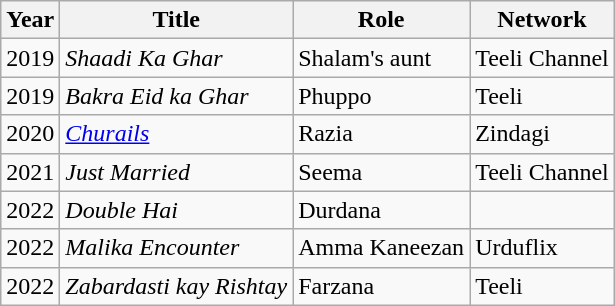<table class="wikitable sortable plainrowheaders">
<tr style="text-align:center;">
<th scope="col">Year</th>
<th scope="col">Title</th>
<th scope="col">Role</th>
<th scope="col">Network</th>
</tr>
<tr>
<td>2019</td>
<td><em>Shaadi Ka Ghar</em></td>
<td>Shalam's aunt</td>
<td>Teeli Channel</td>
</tr>
<tr>
<td>2019</td>
<td><em>Bakra Eid ka Ghar</em></td>
<td>Phuppo</td>
<td>Teeli</td>
</tr>
<tr>
<td>2020</td>
<td><em><a href='#'>Churails</a></em></td>
<td>Razia</td>
<td>Zindagi</td>
</tr>
<tr>
<td>2021</td>
<td><em>Just Married</em></td>
<td>Seema</td>
<td>Teeli Channel</td>
</tr>
<tr>
<td>2022</td>
<td><em>Double Hai</em></td>
<td>Durdana</td>
<td></td>
</tr>
<tr>
<td>2022</td>
<td><em>Malika Encounter</em></td>
<td>Amma Kaneezan</td>
<td>Urduflix</td>
</tr>
<tr>
<td>2022</td>
<td><em>Zabardasti kay Rishtay</em></td>
<td>Farzana</td>
<td>Teeli</td>
</tr>
</table>
